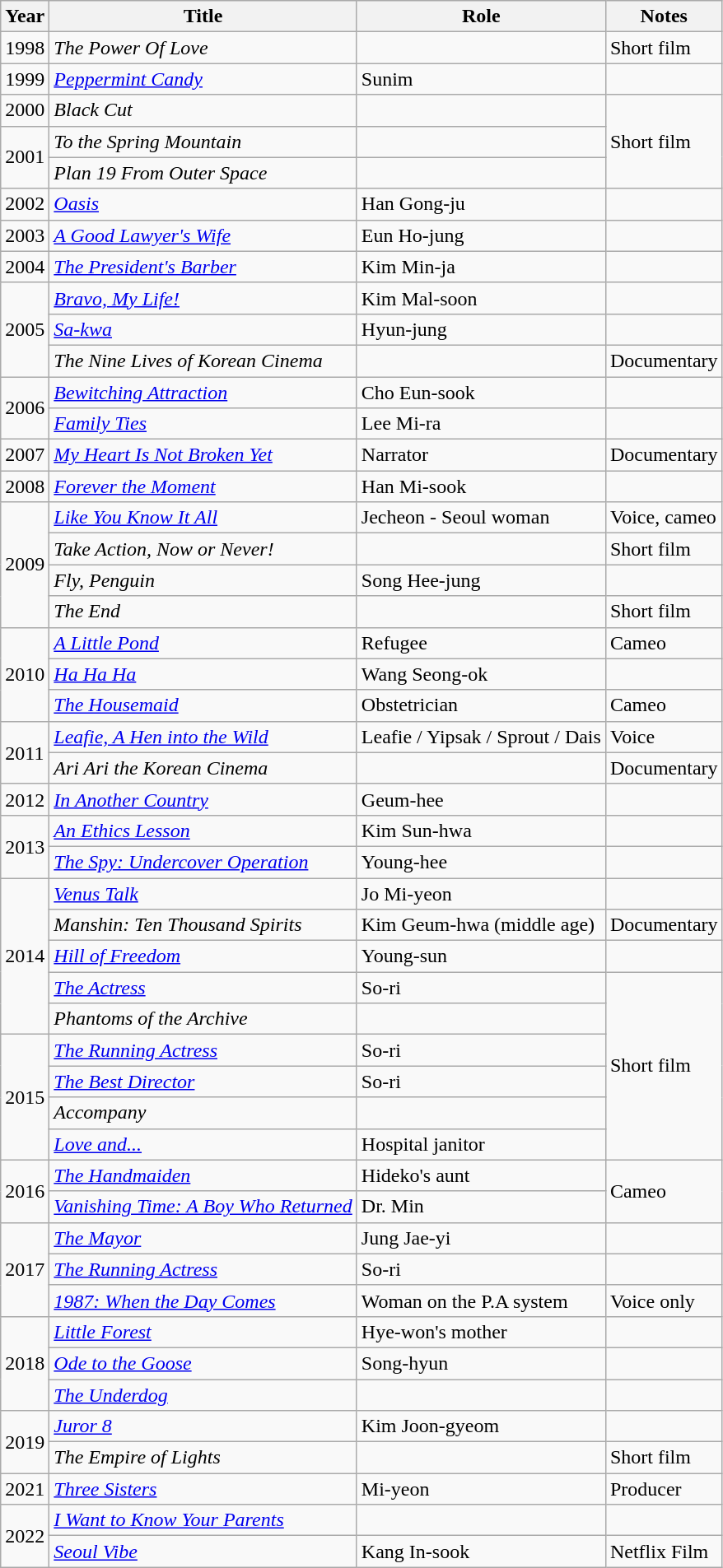<table class="wikitable sortable">
<tr>
<th>Year</th>
<th>Title</th>
<th>Role</th>
<th class="unsortable">Notes</th>
</tr>
<tr>
<td>1998</td>
<td><em>The Power Of Love</em></td>
<td></td>
<td>Short film</td>
</tr>
<tr>
<td>1999</td>
<td><em><a href='#'>Peppermint Candy</a></em></td>
<td>Sunim</td>
<td></td>
</tr>
<tr>
<td>2000</td>
<td><em>Black Cut</em></td>
<td></td>
<td rowspan="3">Short film</td>
</tr>
<tr>
<td rowspan=2>2001</td>
<td><em>To the Spring Mountain</em></td>
<td></td>
</tr>
<tr>
<td><em>Plan 19 From Outer Space</em></td>
<td></td>
</tr>
<tr>
<td>2002</td>
<td><em><a href='#'>Oasis</a></em></td>
<td>Han Gong-ju</td>
<td></td>
</tr>
<tr>
<td>2003</td>
<td><em><a href='#'>A Good Lawyer's Wife</a></em></td>
<td>Eun Ho-jung</td>
<td></td>
</tr>
<tr>
<td>2004</td>
<td><em><a href='#'>The President's Barber</a></em></td>
<td>Kim Min-ja</td>
<td></td>
</tr>
<tr>
<td rowspan=3>2005</td>
<td><em><a href='#'>Bravo, My Life!</a></em></td>
<td>Kim Mal-soon</td>
<td></td>
</tr>
<tr>
<td><em><a href='#'>Sa-kwa</a></em></td>
<td>Hyun-jung</td>
<td></td>
</tr>
<tr>
<td><em>The Nine Lives of Korean Cinema</em></td>
<td></td>
<td>Documentary</td>
</tr>
<tr>
<td rowspan=2>2006</td>
<td><em><a href='#'>Bewitching Attraction</a></em></td>
<td>Cho Eun-sook</td>
<td></td>
</tr>
<tr>
<td><em><a href='#'>Family Ties</a></em></td>
<td>Lee Mi-ra</td>
<td></td>
</tr>
<tr>
<td>2007</td>
<td><em><a href='#'>My Heart Is Not Broken Yet</a></em></td>
<td>Narrator</td>
<td>Documentary</td>
</tr>
<tr>
<td>2008</td>
<td><em><a href='#'>Forever the Moment</a></em></td>
<td>Han Mi-sook</td>
<td></td>
</tr>
<tr>
<td rowspan=4>2009</td>
<td><em><a href='#'>Like You Know It All</a></em></td>
<td>Jecheon - Seoul woman</td>
<td>Voice, cameo</td>
</tr>
<tr>
<td><em>Take Action, Now or Never!</em></td>
<td></td>
<td>Short film</td>
</tr>
<tr>
<td><em>Fly, Penguin</em></td>
<td>Song Hee-jung</td>
<td></td>
</tr>
<tr>
<td><em>The End</em></td>
<td></td>
<td>Short film</td>
</tr>
<tr>
<td rowspan=3>2010</td>
<td><em><a href='#'>A Little Pond</a></em></td>
<td>Refugee</td>
<td>Cameo</td>
</tr>
<tr>
<td><em><a href='#'>Ha Ha Ha</a></em></td>
<td>Wang Seong-ok</td>
<td></td>
</tr>
<tr>
<td><em><a href='#'>The Housemaid</a></em></td>
<td>Obstetrician</td>
<td>Cameo</td>
</tr>
<tr>
<td rowspan=2>2011</td>
<td><em><a href='#'>Leafie, A Hen into the Wild</a></em></td>
<td>Leafie / Yipsak / Sprout / Dais</td>
<td>Voice</td>
</tr>
<tr>
<td><em>Ari Ari the Korean Cinema</em></td>
<td></td>
<td>Documentary</td>
</tr>
<tr>
<td>2012</td>
<td><em><a href='#'>In Another Country</a></em></td>
<td>Geum-hee</td>
<td></td>
</tr>
<tr>
<td rowspan=2>2013</td>
<td><em><a href='#'>An Ethics Lesson</a></em></td>
<td>Kim Sun-hwa</td>
<td></td>
</tr>
<tr>
<td><em><a href='#'>The Spy: Undercover Operation</a></em></td>
<td>Young-hee</td>
<td></td>
</tr>
<tr>
<td rowspan=5>2014</td>
<td><em><a href='#'>Venus Talk</a></em></td>
<td>Jo Mi-yeon</td>
<td></td>
</tr>
<tr>
<td><em>Manshin: Ten Thousand Spirits</em></td>
<td>Kim Geum-hwa (middle age)</td>
<td>Documentary</td>
</tr>
<tr>
<td><em><a href='#'>Hill of Freedom</a></em></td>
<td>Young-sun</td>
<td></td>
</tr>
<tr>
<td><em><a href='#'>The Actress</a></em></td>
<td>So-ri</td>
<td rowspan="6">Short film</td>
</tr>
<tr>
<td><em>Phantoms of the Archive</em></td>
<td></td>
</tr>
<tr>
<td rowspan=4>2015</td>
<td><em><a href='#'>The Running Actress</a></em></td>
<td>So-ri</td>
</tr>
<tr>
<td><em><a href='#'>The Best Director</a></em></td>
<td>So-ri</td>
</tr>
<tr>
<td><em>Accompany</em></td>
<td></td>
</tr>
<tr>
<td><em><a href='#'>Love and...</a></em></td>
<td>Hospital janitor</td>
</tr>
<tr>
<td rowspan=2>2016</td>
<td><em><a href='#'>The Handmaiden</a></em></td>
<td>Hideko's aunt</td>
<td rowspan="2">Cameo</td>
</tr>
<tr>
<td><em><a href='#'>Vanishing Time: A Boy Who Returned</a></em></td>
<td>Dr. Min</td>
</tr>
<tr>
<td rowspan="3">2017</td>
<td><em><a href='#'>The Mayor</a></em></td>
<td>Jung Jae-yi</td>
<td></td>
</tr>
<tr>
<td><em><a href='#'>The Running Actress</a></em></td>
<td>So-ri</td>
<td></td>
</tr>
<tr>
<td><em><a href='#'>1987: When the Day Comes</a></em></td>
<td>Woman on the P.A system</td>
<td>Voice only</td>
</tr>
<tr>
<td rowspan=3>2018</td>
<td><em><a href='#'>Little Forest</a></em></td>
<td>Hye-won's mother</td>
<td></td>
</tr>
<tr>
<td><em><a href='#'>Ode to the Goose</a></em></td>
<td>Song-hyun</td>
<td></td>
</tr>
<tr>
<td><em><a href='#'>The Underdog</a></em></td>
<td></td>
<td></td>
</tr>
<tr>
<td rowspan=2>2019</td>
<td><em><a href='#'>Juror 8</a></em></td>
<td>Kim Joon-gyeom</td>
<td></td>
</tr>
<tr>
<td><em>The Empire of Lights</em></td>
<td></td>
<td>Short film</td>
</tr>
<tr>
<td>2021</td>
<td><em><a href='#'>Three Sisters</a></em></td>
<td>Mi-yeon</td>
<td>Producer </td>
</tr>
<tr>
<td rowspan=2>2022</td>
<td><em><a href='#'>I Want to Know Your Parents</a></em></td>
<td></td>
<td></td>
</tr>
<tr>
<td><em> <a href='#'>Seoul Vibe</a></em></td>
<td>Kang In-sook</td>
<td>Netflix Film </td>
</tr>
</table>
